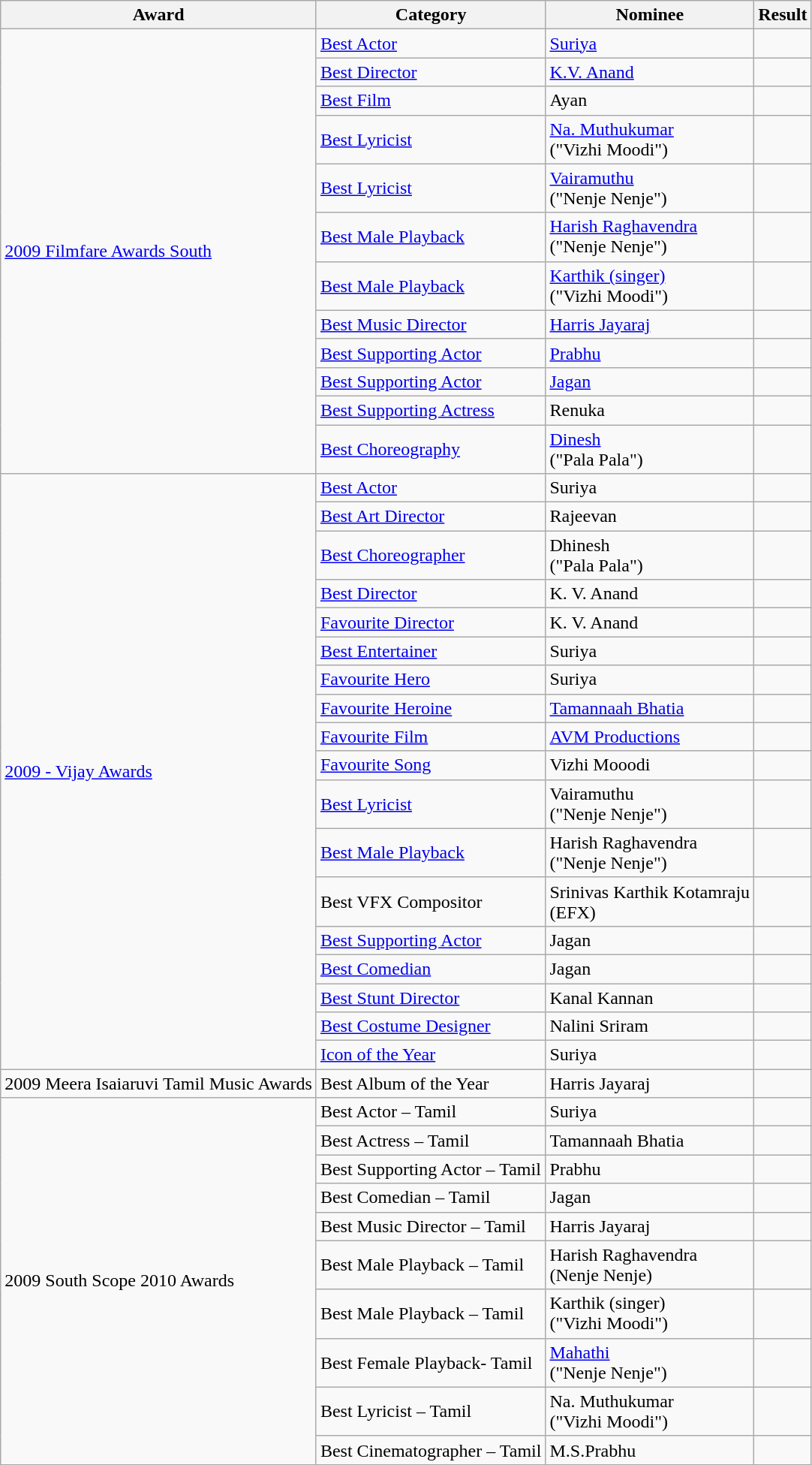<table class="wikitable">
<tr>
<th>Award</th>
<th>Category</th>
<th>Nominee</th>
<th>Result</th>
</tr>
<tr>
<td rowspan=12><a href='#'>2009 Filmfare Awards South</a></td>
<td><a href='#'>Best Actor</a></td>
<td><a href='#'>Suriya</a></td>
<td></td>
</tr>
<tr>
<td><a href='#'>Best Director</a></td>
<td><a href='#'>K.V. Anand</a></td>
<td></td>
</tr>
<tr>
<td><a href='#'>Best Film</a></td>
<td>Ayan</td>
<td></td>
</tr>
<tr>
<td><a href='#'>Best Lyricist</a></td>
<td><a href='#'>Na. Muthukumar</a><br>("Vizhi Moodi")</td>
<td></td>
</tr>
<tr>
<td><a href='#'>Best Lyricist</a></td>
<td><a href='#'>Vairamuthu</a><br>("Nenje Nenje")</td>
<td></td>
</tr>
<tr>
<td><a href='#'>Best Male Playback</a></td>
<td><a href='#'>Harish Raghavendra</a><br>("Nenje Nenje")</td>
<td></td>
</tr>
<tr>
<td><a href='#'>Best Male Playback</a></td>
<td><a href='#'>Karthik (singer)</a><br>("Vizhi Moodi")</td>
<td></td>
</tr>
<tr>
<td><a href='#'>Best Music Director</a></td>
<td><a href='#'>Harris Jayaraj</a></td>
<td></td>
</tr>
<tr>
<td><a href='#'>Best Supporting Actor</a></td>
<td><a href='#'>Prabhu</a></td>
<td></td>
</tr>
<tr>
<td><a href='#'>Best Supporting Actor</a></td>
<td><a href='#'>Jagan</a></td>
<td></td>
</tr>
<tr>
<td><a href='#'>Best Supporting Actress</a></td>
<td>Renuka</td>
<td></td>
</tr>
<tr>
<td><a href='#'>Best Choreography</a></td>
<td><a href='#'>Dinesh</a><br>("Pala Pala")</td>
<td></td>
</tr>
<tr>
<td rowspan=18><a href='#'>2009 - Vijay Awards</a></td>
<td><a href='#'>Best Actor</a></td>
<td>Suriya</td>
<td></td>
</tr>
<tr>
<td><a href='#'>Best Art Director</a></td>
<td>Rajeevan</td>
<td></td>
</tr>
<tr>
<td><a href='#'>Best Choreographer</a></td>
<td>Dhinesh<br>("Pala Pala")</td>
<td></td>
</tr>
<tr>
<td><a href='#'>Best Director</a></td>
<td>K. V. Anand</td>
<td></td>
</tr>
<tr>
<td><a href='#'>Favourite Director</a></td>
<td>K. V. Anand</td>
<td></td>
</tr>
<tr>
<td><a href='#'>Best Entertainer</a></td>
<td>Suriya</td>
<td></td>
</tr>
<tr>
<td><a href='#'>Favourite Hero</a></td>
<td>Suriya</td>
<td></td>
</tr>
<tr>
<td><a href='#'>Favourite Heroine</a></td>
<td><a href='#'>Tamannaah Bhatia</a></td>
<td></td>
</tr>
<tr>
<td><a href='#'>Favourite Film</a></td>
<td><a href='#'>AVM Productions</a></td>
<td></td>
</tr>
<tr>
<td><a href='#'>Favourite Song</a></td>
<td>Vizhi Mooodi</td>
<td></td>
</tr>
<tr>
<td><a href='#'>Best Lyricist</a></td>
<td>Vairamuthu<br>("Nenje Nenje")</td>
<td></td>
</tr>
<tr>
<td><a href='#'>Best Male Playback</a></td>
<td>Harish Raghavendra<br>("Nenje Nenje")</td>
<td></td>
</tr>
<tr>
<td Vijay Award for Best Visual Credits>Best VFX Compositor</td>
<td>Srinivas Karthik Kotamraju<br>(EFX)</td>
<td></td>
</tr>
<tr>
<td><a href='#'>Best Supporting Actor</a></td>
<td>Jagan</td>
<td></td>
</tr>
<tr>
<td><a href='#'>Best Comedian</a></td>
<td>Jagan</td>
<td></td>
</tr>
<tr>
<td><a href='#'>Best Stunt Director</a></td>
<td>Kanal Kannan</td>
<td></td>
</tr>
<tr>
<td><a href='#'>Best Costume Designer</a></td>
<td>Nalini Sriram</td>
<td></td>
</tr>
<tr>
<td><a href='#'>Icon of the Year</a></td>
<td>Suriya</td>
<td></td>
</tr>
<tr>
<td>2009 Meera Isaiaruvi Tamil Music Awards</td>
<td>Best Album of the Year</td>
<td>Harris Jayaraj</td>
<td></td>
</tr>
<tr>
<td rowspan=10>2009 South Scope 2010 Awards</td>
<td>Best Actor – Tamil</td>
<td>Suriya</td>
<td></td>
</tr>
<tr>
<td>Best Actress – Tamil</td>
<td>Tamannaah Bhatia</td>
<td></td>
</tr>
<tr>
<td>Best Supporting Actor – Tamil</td>
<td>Prabhu</td>
<td></td>
</tr>
<tr>
<td>Best Comedian – Tamil</td>
<td>Jagan</td>
<td></td>
</tr>
<tr>
<td>Best Music Director – Tamil</td>
<td>Harris Jayaraj</td>
<td></td>
</tr>
<tr>
<td>Best Male Playback – Tamil</td>
<td>Harish Raghavendra<br>(Nenje Nenje)</td>
<td></td>
</tr>
<tr>
<td>Best Male Playback – Tamil</td>
<td>Karthik (singer)<br>("Vizhi Moodi")</td>
<td></td>
</tr>
<tr>
<td>Best Female Playback- Tamil</td>
<td><a href='#'>Mahathi</a><br>("Nenje Nenje")</td>
<td></td>
</tr>
<tr>
<td>Best Lyricist – Tamil</td>
<td>Na. Muthukumar<br>("Vizhi Moodi")</td>
<td></td>
</tr>
<tr>
<td>Best Cinematographer – Tamil</td>
<td>M.S.Prabhu</td>
<td></td>
</tr>
</table>
